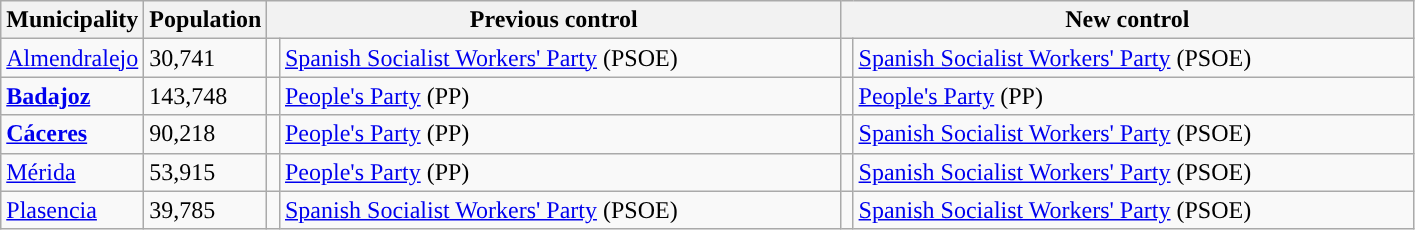<table class="wikitable sortable">
<tr>
<th>Municipality</th>
<th>Population</th>
<th colspan="2" style="width:375px;">Previous control</th>
<th colspan="2" style="width:375px;">New control</th>
</tr>
<tr>
<td><a href='#'>Almendralejo</a></td>
<td>30,741</td>
<td width="1" style="color:inherit;background:"></td>
<td><a href='#'>Spanish Socialist Workers' Party</a> (PSOE)</td>
<td width="1" style="color:inherit;background:"></td>
<td><a href='#'>Spanish Socialist Workers' Party</a> (PSOE)</td>
</tr>
<tr>
<td><strong><a href='#'>Badajoz</a></strong></td>
<td>143,748</td>
<td style="color:inherit;background:"></td>
<td><a href='#'>People's Party</a> (PP)</td>
<td style="color:inherit;background:"></td>
<td><a href='#'>People's Party</a> (PP)</td>
</tr>
<tr>
<td><strong><a href='#'>Cáceres</a></strong></td>
<td>90,218</td>
<td style="color:inherit;background:"></td>
<td><a href='#'>People's Party</a> (PP)</td>
<td style="color:inherit;background:"></td>
<td><a href='#'>Spanish Socialist Workers' Party</a> (PSOE)</td>
</tr>
<tr>
<td><a href='#'>Mérida</a></td>
<td>53,915</td>
<td style="color:inherit;background:"></td>
<td><a href='#'>People's Party</a> (PP)</td>
<td style="color:inherit;background:"></td>
<td><a href='#'>Spanish Socialist Workers' Party</a> (PSOE)</td>
</tr>
<tr>
<td><a href='#'>Plasencia</a></td>
<td>39,785</td>
<td style="color:inherit;background:"></td>
<td><a href='#'>Spanish Socialist Workers' Party</a> (PSOE)</td>
<td style="color:inherit;background:"></td>
<td><a href='#'>Spanish Socialist Workers' Party</a> (PSOE)</td>
</tr>
</table>
